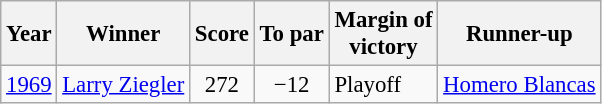<table class=wikitable style="font-size:95%">
<tr>
<th>Year</th>
<th>Winner</th>
<th>Score</th>
<th>To par</th>
<th>Margin of<br>victory</th>
<th>Runner-up</th>
</tr>
<tr>
<td><a href='#'>1969</a></td>
<td> <a href='#'>Larry Ziegler</a></td>
<td align=center>272</td>
<td align=center>−12</td>
<td>Playoff</td>
<td> <a href='#'>Homero Blancas</a></td>
</tr>
</table>
